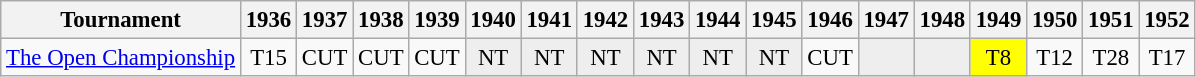<table class="wikitable" style="font-size:95%;text-align:center;">
<tr>
<th>Tournament</th>
<th>1936</th>
<th>1937</th>
<th>1938</th>
<th>1939</th>
<th>1940</th>
<th>1941</th>
<th>1942</th>
<th>1943</th>
<th>1944</th>
<th>1945</th>
<th>1946</th>
<th>1947</th>
<th>1948</th>
<th>1949</th>
<th>1950</th>
<th>1951</th>
<th>1952</th>
</tr>
<tr>
<td align=left><a href='#'>The Open Championship</a></td>
<td>T15</td>
<td>CUT</td>
<td>CUT</td>
<td>CUT</td>
<td style="background:#eeeeee;">NT</td>
<td style="background:#eeeeee;">NT</td>
<td style="background:#eeeeee;">NT</td>
<td style="background:#eeeeee;">NT</td>
<td style="background:#eeeeee;">NT</td>
<td style="background:#eeeeee;">NT</td>
<td>CUT</td>
<td style="background:#eeeeee;"></td>
<td style="background:#eeeeee;"></td>
<td style="background:yellow;">T8</td>
<td>T12</td>
<td>T28</td>
<td>T17</td>
</tr>
</table>
